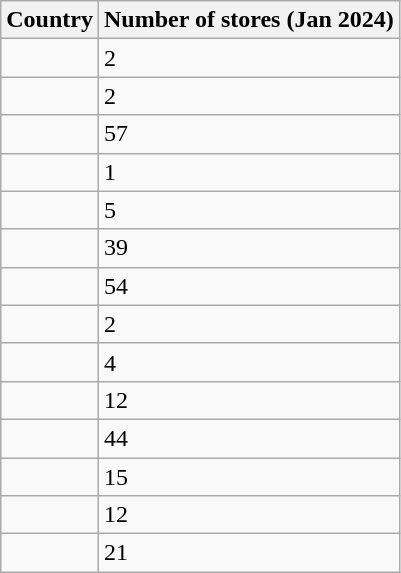<table class="wikitable sortable">
<tr>
<th>Country</th>
<th data-sort-type="number">Number of stores (Jan 2024)</th>
</tr>
<tr>
<td></td>
<td>2</td>
</tr>
<tr>
<td></td>
<td>2</td>
</tr>
<tr>
<td></td>
<td>57</td>
</tr>
<tr>
<td></td>
<td>1</td>
</tr>
<tr>
<td></td>
<td>5</td>
</tr>
<tr>
<td></td>
<td>39</td>
</tr>
<tr>
<td></td>
<td>54</td>
</tr>
<tr>
<td></td>
<td>2</td>
</tr>
<tr>
<td></td>
<td>4</td>
</tr>
<tr>
<td></td>
<td>12</td>
</tr>
<tr>
<td></td>
<td>44</td>
</tr>
<tr>
<td></td>
<td>15</td>
</tr>
<tr>
<td></td>
<td>12</td>
</tr>
<tr>
<td></td>
<td>21</td>
</tr>
</table>
